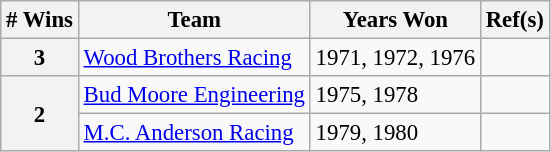<table class="wikitable" style="font-size: 95%;">
<tr>
<th># Wins</th>
<th>Team</th>
<th>Years Won</th>
<th>Ref(s)</th>
</tr>
<tr>
<th>3</th>
<td><a href='#'>Wood Brothers Racing</a></td>
<td>1971, 1972, 1976</td>
<td></td>
</tr>
<tr>
<th rowspan="2">2</th>
<td><a href='#'>Bud Moore Engineering</a></td>
<td>1975, 1978</td>
<td></td>
</tr>
<tr>
<td><a href='#'>M.C. Anderson Racing</a></td>
<td>1979, 1980</td>
<td></td>
</tr>
</table>
